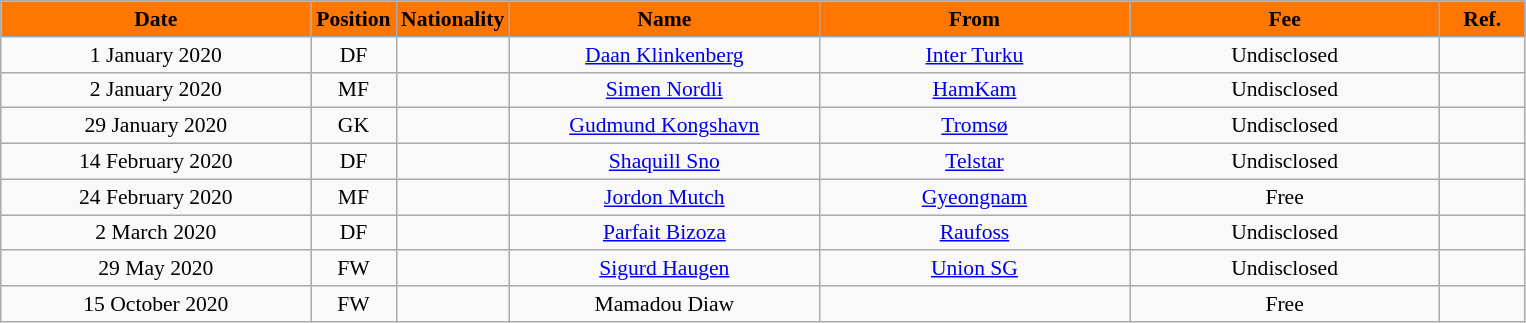<table class="wikitable"  style="text-align:center; font-size:90%; ">
<tr>
<th style="background:#FF7700; color:#000000; width:200px;">Date</th>
<th style="background:#FF7700; color:#000000; width:50px;">Position</th>
<th style="background:#FF7700; color:#000000; width:50px;">Nationality</th>
<th style="background:#FF7700; color:#000000; width:200px;">Name</th>
<th style="background:#FF7700; color:#000000; width:200px;">From</th>
<th style="background:#FF7700; color:#000000; width:200px;">Fee</th>
<th style="background:#FF7700; color:#000000; width:50px;">Ref.</th>
</tr>
<tr>
<td>1 January 2020</td>
<td>DF</td>
<td></td>
<td><a href='#'>Daan Klinkenberg</a></td>
<td><a href='#'>Inter Turku</a></td>
<td>Undisclosed</td>
<td></td>
</tr>
<tr>
<td>2 January 2020</td>
<td>MF</td>
<td></td>
<td><a href='#'>Simen Nordli</a></td>
<td><a href='#'>HamKam</a></td>
<td>Undisclosed</td>
<td></td>
</tr>
<tr>
<td>29 January 2020</td>
<td>GK</td>
<td></td>
<td><a href='#'>Gudmund Kongshavn</a></td>
<td><a href='#'>Tromsø</a></td>
<td>Undisclosed</td>
<td></td>
</tr>
<tr>
<td>14 February 2020</td>
<td>DF</td>
<td></td>
<td><a href='#'>Shaquill Sno</a></td>
<td><a href='#'>Telstar</a></td>
<td>Undisclosed</td>
<td></td>
</tr>
<tr>
<td>24 February 2020</td>
<td>MF</td>
<td></td>
<td><a href='#'>Jordon Mutch</a></td>
<td><a href='#'>Gyeongnam</a></td>
<td>Free</td>
<td></td>
</tr>
<tr>
<td>2 March 2020</td>
<td>DF</td>
<td></td>
<td><a href='#'>Parfait Bizoza</a></td>
<td><a href='#'>Raufoss</a></td>
<td>Undisclosed</td>
<td></td>
</tr>
<tr>
<td>29 May 2020</td>
<td>FW</td>
<td></td>
<td><a href='#'>Sigurd Haugen</a></td>
<td><a href='#'>Union SG</a></td>
<td>Undisclosed</td>
<td></td>
</tr>
<tr>
<td>15 October 2020</td>
<td>FW</td>
<td></td>
<td>Mamadou Diaw</td>
<td></td>
<td>Free</td>
<td></td>
</tr>
</table>
